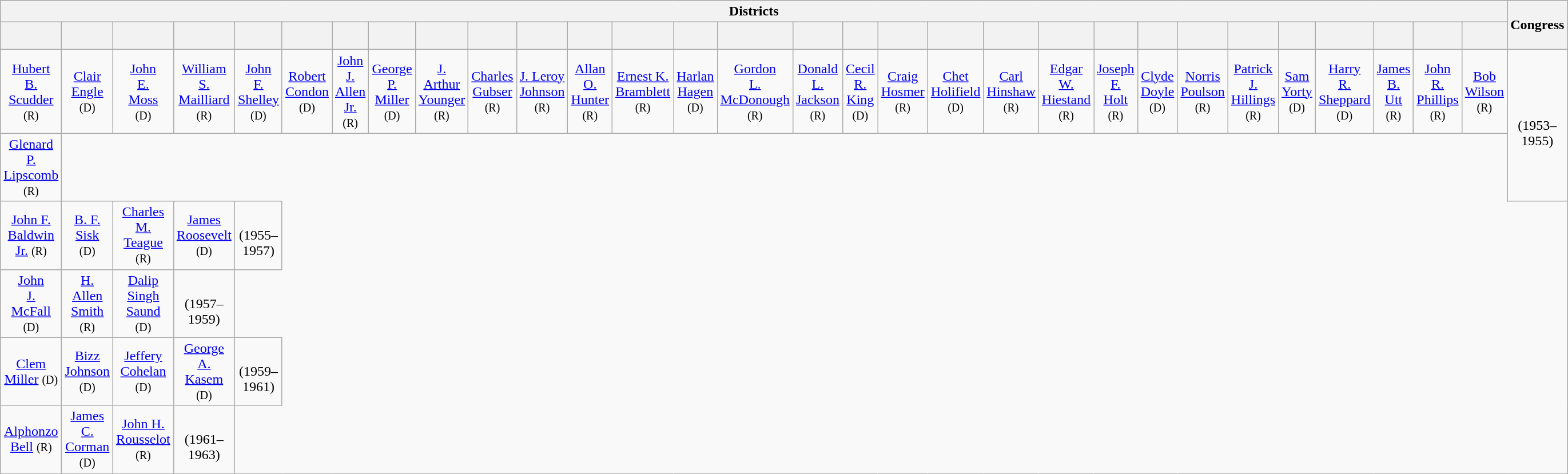<table class=wikitable style="text-align:center">
<tr>
<th colspan=30>Districts</th>
<th rowspan=2>Congress</th>
</tr>
<tr style="height:2em">
<th></th>
<th></th>
<th></th>
<th></th>
<th></th>
<th></th>
<th></th>
<th></th>
<th></th>
<th></th>
<th></th>
<th></th>
<th></th>
<th></th>
<th></th>
<th></th>
<th></th>
<th></th>
<th></th>
<th></th>
<th></th>
<th></th>
<th></th>
<th></th>
<th></th>
<th></th>
<th></th>
<th></th>
<th></th>
<th></th>
</tr>
<tr style="height:2em">
<td><a href='#'>Hubert<br>B.<br>Scudder</a><br><small>(R)</small></td>
<td><a href='#'>Clair<br>Engle</a><br><small>(D)</small></td>
<td><a href='#'>John<br>E.<br>Moss</a><br><small>(D)</small></td>
<td><a href='#'>William<br>S.<br>Mailliard</a><br><small>(R)</small></td>
<td><a href='#'>John<br>F.<br>Shelley</a><br><small>(D)</small></td>
<td><a href='#'>Robert<br>Condon</a><br><small>(D)</small></td>
<td><a href='#'>John J.<br>Allen<br>Jr.</a> <small>(R)</small></td>
<td><a href='#'>George<br>P.<br>Miller</a><br><small>(D)</small></td>
<td><a href='#'>J.<br>Arthur<br>Younger</a><br><small>(R)</small></td>
<td><a href='#'>Charles<br>Gubser</a><br><small>(R)</small></td>
<td><a href='#'>J. Leroy<br>Johnson</a><br><small>(R)</small></td>
<td><a href='#'>Allan O.<br>Hunter</a><br><small>(R)</small></td>
<td><a href='#'>Ernest K.<br>Bramblett</a><br><small>(R)</small></td>
<td><a href='#'>Harlan<br>Hagen</a><br><small>(D)</small></td>
<td><a href='#'>Gordon<br>L.<br>McDonough</a><br><small>(R)</small></td>
<td><a href='#'>Donald<br>L.<br>Jackson</a><br><small>(R)</small></td>
<td><a href='#'>Cecil<br>R.<br>King</a><br><small>(D)</small></td>
<td><a href='#'>Craig<br>Hosmer</a><br><small>(R)</small></td>
<td><a href='#'>Chet<br>Holifield</a><br><small>(D)</small></td>
<td><a href='#'>Carl<br>Hinshaw</a><br><small>(R)</small></td>
<td><a href='#'>Edgar W.<br>Hiestand</a><br><small>(R)</small></td>
<td><a href='#'>Joseph<br>F.<br>Holt</a><br><small>(R)</small></td>
<td><a href='#'>Clyde<br>Doyle</a><br><small>(D)</small></td>
<td><a href='#'>Norris<br>Poulson</a> <small>(R)</small></td>
<td><a href='#'>Patrick<br>J.<br>Hillings</a><br><small>(R)</small></td>
<td><a href='#'>Sam<br>Yorty</a><br><small>(D)</small></td>
<td><a href='#'>Harry<br>R.<br>Sheppard</a><br><small>(D)</small></td>
<td><a href='#'>James<br>B.<br>Utt</a><br><small>(R)</small></td>
<td><a href='#'>John<br>R.<br>Phillips</a><br><small>(R)</small></td>
<td><a href='#'>Bob<br>Wilson</a><br><small>(R)</small></td>
<td rowspan=2><strong></strong><br>(1953–1955)</td>
</tr>
<tr style="height:2em">
<td><a href='#'>Glenard<br>P.<br>Lipscomb</a><br><small>(R)</small></td>
</tr>
<tr style="height:3em">
<td><a href='#'>John F.<br>Baldwin<br>Jr.</a> <small>(R)</small></td>
<td><a href='#'>B. F.<br>Sisk</a><br><small>(D)</small></td>
<td><a href='#'>Charles<br>M.<br>Teague</a><br><small>(R)</small></td>
<td><a href='#'>James<br>Roosevelt</a><br><small>(D)</small></td>
<td><strong></strong><br>(1955–1957)</td>
</tr>
<tr style="height:3em">
<td><a href='#'>John<br>J.<br>McFall</a><br><small>(D)</small></td>
<td><a href='#'>H. Allen<br>Smith</a><br><small>(R)</small></td>
<td><a href='#'>Dalip<br>Singh<br>Saund</a><br><small>(D)</small></td>
<td><strong></strong><br>(1957–1959)</td>
</tr>
<tr style="height:3em">
<td><a href='#'>Clem<br>Miller</a> <small>(D)</small></td>
<td><a href='#'>Bizz<br>Johnson</a><br><small>(D)</small></td>
<td><a href='#'>Jeffery<br>Cohelan</a><br><small>(D)</small></td>
<td><a href='#'>George A.<br>Kasem</a> <small>(D)</small></td>
<td><strong></strong><br>(1959–1961)</td>
</tr>
<tr style="height:3em">
<td><a href='#'>Alphonzo<br>Bell</a> <small>(R)</small></td>
<td><a href='#'>James C.<br>Corman</a> <small>(D)</small></td>
<td><a href='#'>John H.<br>Rousselot</a> <small>(R)</small></td>
<td><strong></strong><br>(1961–1963)</td>
</tr>
</table>
